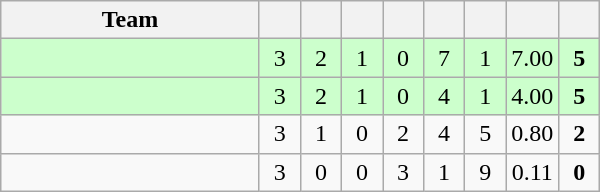<table class="wikitable" style="text-align:center;">
<tr>
<th width=165>Team</th>
<th width=20></th>
<th width=20></th>
<th width=20></th>
<th width=20></th>
<th width=20></th>
<th width=20></th>
<th width=20></th>
<th width=20></th>
</tr>
<tr style="background:#cfc;">
<td align="left"></td>
<td>3</td>
<td>2</td>
<td>1</td>
<td>0</td>
<td>7</td>
<td>1</td>
<td>7.00</td>
<td><strong>5</strong></td>
</tr>
<tr style="background:#cfc;">
<td align="left"></td>
<td>3</td>
<td>2</td>
<td>1</td>
<td>0</td>
<td>4</td>
<td>1</td>
<td>4.00</td>
<td><strong>5</strong></td>
</tr>
<tr>
<td align="left"></td>
<td>3</td>
<td>1</td>
<td>0</td>
<td>2</td>
<td>4</td>
<td>5</td>
<td>0.80</td>
<td><strong>2</strong></td>
</tr>
<tr>
<td align="left"></td>
<td>3</td>
<td>0</td>
<td>0</td>
<td>3</td>
<td>1</td>
<td>9</td>
<td>0.11</td>
<td><strong>0</strong></td>
</tr>
</table>
